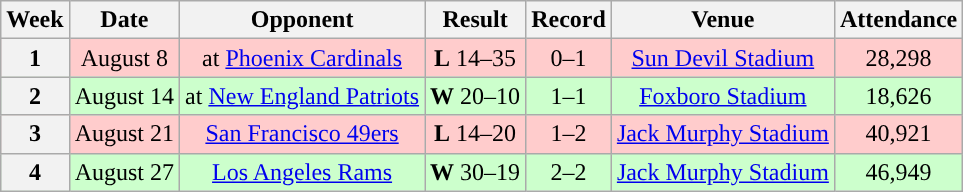<table class="wikitable" style="text-align:center">
<tr>
<th>Week</th>
<th>Date</th>
<th>Opponent</th>
<th>Result</th>
<th>Record</th>
<th>Venue</th>
<th>Attendance</th>
</tr>
<tr style="background: #fcc;">
<th>1</th>
<td>August 8</td>
<td>at <a href='#'>Phoenix Cardinals</a></td>
<td><strong>L</strong> 14–35</td>
<td>0–1</td>
<td><a href='#'>Sun Devil Stadium</a></td>
<td>28,298</td>
</tr>
<tr style="background: #cfc;">
<th>2</th>
<td>August 14</td>
<td>at <a href='#'>New England Patriots</a></td>
<td><strong>W</strong> 20–10</td>
<td>1–1</td>
<td><a href='#'>Foxboro Stadium</a></td>
<td>18,626</td>
</tr>
<tr style="background: #fcc;">
<th>3</th>
<td>August 21</td>
<td><a href='#'>San Francisco 49ers</a></td>
<td><strong>L</strong> 14–20</td>
<td>1–2</td>
<td><a href='#'>Jack Murphy Stadium</a></td>
<td>40,921</td>
</tr>
<tr style="background: #cfc;">
<th>4</th>
<td>August 27</td>
<td><a href='#'>Los Angeles Rams</a></td>
<td><strong>W</strong> 30–19</td>
<td>2–2</td>
<td><a href='#'>Jack Murphy Stadium</a></td>
<td>46,949</td>
</tr>
</table>
